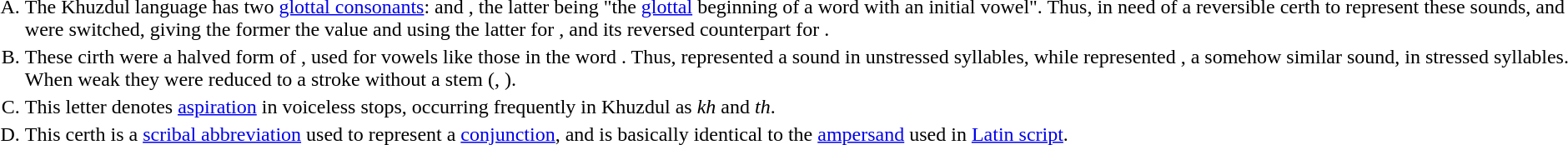<table>
<tr style="vertical-align: top;">
<td align="right">A.</td>
<td>The Khuzdul language has two <a href='#'>glottal consonants</a>:  and , the latter being "the <a href='#'>glottal</a> beginning of a word with an initial vowel". Thus, in need of a reversible certh to represent these sounds,  and  were switched, giving the former the value  and using the latter for , and its reversed counterpart  for .</td>
</tr>
<tr style="vertical-align: top;">
<td align="right">B.</td>
<td>These cirth were a halved form of , used for vowels like those in the word  . Thus,  represented a  sound in unstressed syllables, while  represented , a somehow similar sound, in stressed syllables. When weak they were reduced to a stroke without a stem (, ).</td>
</tr>
<tr style="vertical-align: top;">
<td align="right">C.</td>
<td>This letter denotes <a href='#'>aspiration</a> in voiceless stops, occurring frequently in Khuzdul as <em>kh</em> and <em>th</em>.</td>
</tr>
<tr style="vertical-align: top;">
<td align="right">D.</td>
<td>This certh is a <a href='#'>scribal abbreviation</a> used to represent a <a href='#'>conjunction</a>, and is basically identical to the <a href='#'>ampersand</a>  used in <a href='#'>Latin script</a>.</td>
</tr>
</table>
